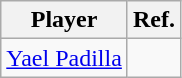<table class="wikitable">
<tr>
<th>Player</th>
<th>Ref.</th>
</tr>
<tr>
<td> <a href='#'>Yael Padilla</a></td>
<td></td>
</tr>
</table>
